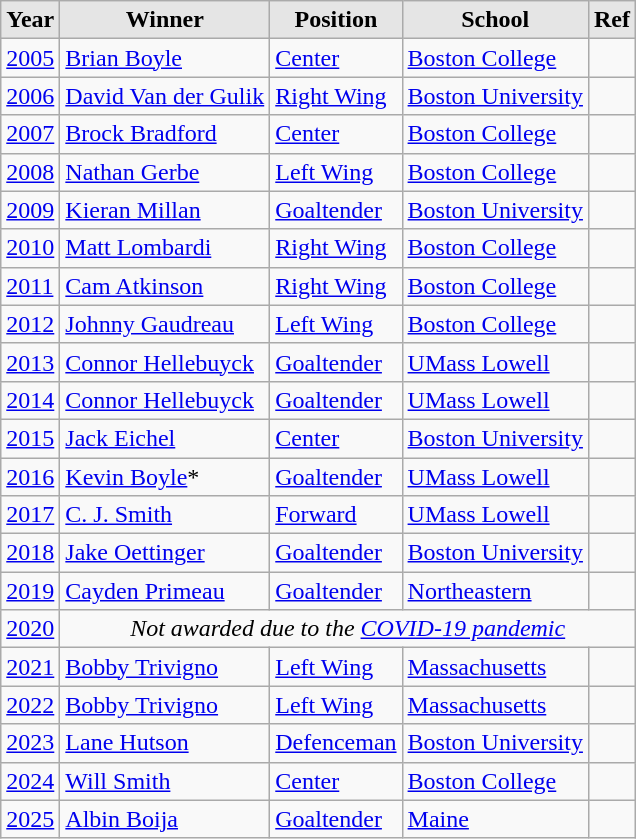<table class="wikitable sortable">
<tr>
<th style="background:#e5e5e5;">Year</th>
<th style="background:#e5e5e5;">Winner</th>
<th style="background:#e5e5e5;">Position</th>
<th style="background:#e5e5e5;">School</th>
<th style="background:#e5e5e5;">Ref</th>
</tr>
<tr>
<td><a href='#'>2005</a></td>
<td><a href='#'>Brian Boyle</a></td>
<td><a href='#'>Center</a></td>
<td><a href='#'>Boston College</a></td>
<td></td>
</tr>
<tr>
<td><a href='#'>2006</a></td>
<td><a href='#'>David Van der Gulik</a></td>
<td><a href='#'>Right Wing</a></td>
<td><a href='#'>Boston University</a></td>
<td></td>
</tr>
<tr>
<td><a href='#'>2007</a></td>
<td><a href='#'>Brock Bradford</a></td>
<td><a href='#'>Center</a></td>
<td><a href='#'>Boston College</a></td>
<td></td>
</tr>
<tr>
<td><a href='#'>2008</a></td>
<td><a href='#'>Nathan Gerbe</a></td>
<td><a href='#'>Left Wing</a></td>
<td><a href='#'>Boston College</a></td>
<td></td>
</tr>
<tr>
<td><a href='#'>2009</a></td>
<td><a href='#'>Kieran Millan</a></td>
<td><a href='#'>Goaltender</a></td>
<td><a href='#'>Boston University</a></td>
<td></td>
</tr>
<tr>
<td><a href='#'>2010</a></td>
<td><a href='#'>Matt Lombardi</a></td>
<td><a href='#'>Right Wing</a></td>
<td><a href='#'>Boston College</a></td>
<td></td>
</tr>
<tr>
<td><a href='#'>2011</a></td>
<td><a href='#'>Cam Atkinson</a></td>
<td><a href='#'>Right Wing</a></td>
<td><a href='#'>Boston College</a></td>
<td></td>
</tr>
<tr>
<td><a href='#'>2012</a></td>
<td><a href='#'>Johnny Gaudreau</a></td>
<td><a href='#'>Left Wing</a></td>
<td><a href='#'>Boston College</a></td>
<td></td>
</tr>
<tr>
<td><a href='#'>2013</a></td>
<td><a href='#'>Connor Hellebuyck</a></td>
<td><a href='#'>Goaltender</a></td>
<td><a href='#'>UMass Lowell</a></td>
<td></td>
</tr>
<tr>
<td><a href='#'>2014</a></td>
<td><a href='#'>Connor Hellebuyck</a></td>
<td><a href='#'>Goaltender</a></td>
<td><a href='#'>UMass Lowell</a></td>
<td></td>
</tr>
<tr>
<td><a href='#'>2015</a></td>
<td><a href='#'>Jack Eichel</a></td>
<td><a href='#'>Center</a></td>
<td><a href='#'>Boston University</a></td>
<td></td>
</tr>
<tr>
<td><a href='#'>2016</a></td>
<td><a href='#'>Kevin Boyle</a>*</td>
<td><a href='#'>Goaltender</a></td>
<td><a href='#'>UMass Lowell</a></td>
<td></td>
</tr>
<tr>
<td><a href='#'>2017</a></td>
<td><a href='#'>C. J. Smith</a></td>
<td><a href='#'>Forward</a></td>
<td><a href='#'>UMass Lowell</a></td>
<td></td>
</tr>
<tr>
<td><a href='#'>2018</a></td>
<td><a href='#'>Jake Oettinger</a></td>
<td><a href='#'>Goaltender</a></td>
<td><a href='#'>Boston University</a></td>
<td></td>
</tr>
<tr>
<td><a href='#'>2019</a></td>
<td><a href='#'>Cayden Primeau</a></td>
<td><a href='#'>Goaltender</a></td>
<td><a href='#'>Northeastern</a></td>
<td></td>
</tr>
<tr>
<td><a href='#'>2020</a></td>
<td colspan=4 align=center><em>Not awarded due to the <a href='#'>COVID-19 pandemic</a></em></td>
</tr>
<tr>
<td><a href='#'>2021</a></td>
<td><a href='#'>Bobby Trivigno</a></td>
<td><a href='#'>Left Wing</a></td>
<td><a href='#'>Massachusetts</a></td>
<td></td>
</tr>
<tr>
<td><a href='#'>2022</a></td>
<td><a href='#'>Bobby Trivigno</a></td>
<td><a href='#'>Left Wing</a></td>
<td><a href='#'>Massachusetts</a></td>
<td></td>
</tr>
<tr>
<td><a href='#'>2023</a></td>
<td><a href='#'>Lane Hutson</a></td>
<td><a href='#'>Defenceman</a></td>
<td><a href='#'>Boston University</a></td>
<td></td>
</tr>
<tr>
<td><a href='#'>2024</a></td>
<td><a href='#'>Will Smith</a></td>
<td><a href='#'>Center</a></td>
<td><a href='#'>Boston College</a></td>
<td></td>
</tr>
<tr>
<td><a href='#'>2025</a></td>
<td><a href='#'>Albin Boija</a></td>
<td><a href='#'>Goaltender</a></td>
<td><a href='#'>Maine</a></td>
<td></td>
</tr>
</table>
